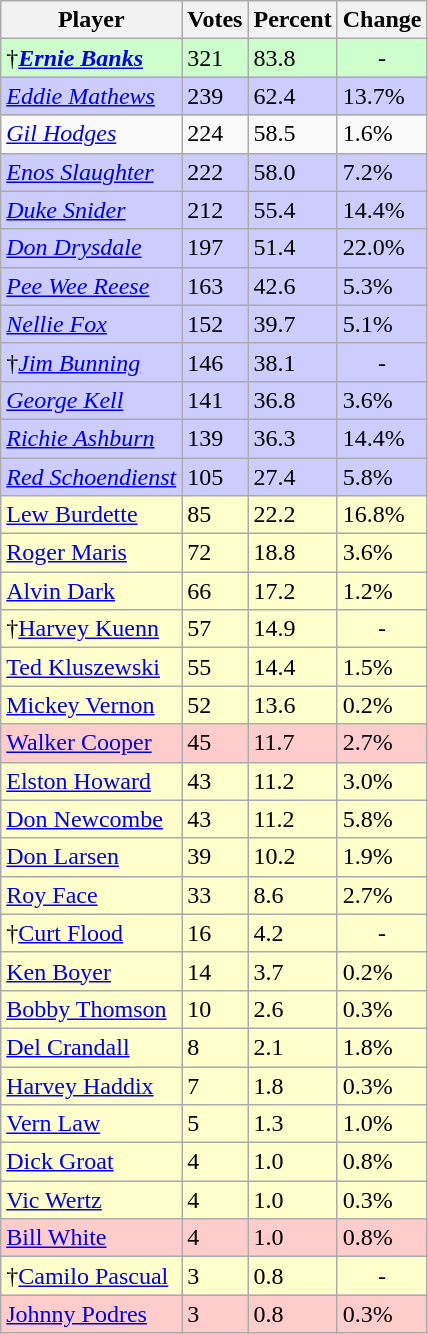<table class="wikitable">
<tr>
<th>Player</th>
<th>Votes</th>
<th>Percent</th>
<th>Change</th>
</tr>
<tr bgcolor="#ccffcc">
<td>†<strong><em><a href='#'>Ernie Banks</a></em></strong></td>
<td>321</td>
<td>83.8</td>
<td align=center>-</td>
</tr>
<tr bgcolor="#ccccff">
<td><em><a href='#'>Eddie Mathews</a></em></td>
<td>239</td>
<td>62.4</td>
<td align="left"> 13.7%</td>
</tr>
<tr -bgcolor="#ccccff">
<td><em><a href='#'>Gil Hodges</a></em></td>
<td>224</td>
<td>58.5</td>
<td align="left"> 1.6%</td>
</tr>
<tr bgcolor="#ccccff">
<td><em><a href='#'>Enos Slaughter</a></em></td>
<td>222</td>
<td>58.0</td>
<td align="left"> 7.2%</td>
</tr>
<tr bgcolor="#ccccff">
<td><em><a href='#'>Duke Snider</a></em></td>
<td>212</td>
<td>55.4</td>
<td align="left"> 14.4%</td>
</tr>
<tr bgcolor="#ccccff">
<td><em><a href='#'>Don Drysdale</a></em></td>
<td>197</td>
<td>51.4</td>
<td align="left"> 22.0%</td>
</tr>
<tr bgcolor="#ccccff">
<td><em><a href='#'>Pee Wee Reese</a></em></td>
<td>163</td>
<td>42.6</td>
<td align="left"> 5.3%</td>
</tr>
<tr bgcolor="#ccccff">
<td><em><a href='#'>Nellie Fox</a></em></td>
<td>152</td>
<td>39.7</td>
<td align="left"> 5.1%</td>
</tr>
<tr bgcolor="#ccccff">
<td>†<em><a href='#'>Jim Bunning</a></em></td>
<td>146</td>
<td>38.1</td>
<td align=center>-</td>
</tr>
<tr bgcolor="#ccccff">
<td><em><a href='#'>George Kell</a></em></td>
<td>141</td>
<td>36.8</td>
<td align="left"> 3.6%</td>
</tr>
<tr bgcolor="#ccccff">
<td><em><a href='#'>Richie Ashburn</a></em></td>
<td>139</td>
<td>36.3</td>
<td align="left"> 14.4%</td>
</tr>
<tr bgcolor="#ccccff">
<td><em><a href='#'>Red Schoendienst</a></em></td>
<td>105</td>
<td>27.4</td>
<td align="left"> 5.8%</td>
</tr>
<tr bgcolor="#ffffcc">
<td><a href='#'>Lew Burdette</a></td>
<td>85</td>
<td>22.2</td>
<td align="left"> 16.8%</td>
</tr>
<tr bgcolor="#ffffcc">
<td><a href='#'>Roger Maris</a></td>
<td>72</td>
<td>18.8</td>
<td align="left"> 3.6%</td>
</tr>
<tr bgcolor="#ffffcc">
<td><a href='#'>Alvin Dark</a></td>
<td>66</td>
<td>17.2</td>
<td align="left"> 1.2%</td>
</tr>
<tr bgcolor="#ffffcc">
<td>†<a href='#'>Harvey Kuenn</a></td>
<td>57</td>
<td>14.9</td>
<td align=center>-</td>
</tr>
<tr bgcolor="#ffffcc">
<td><a href='#'>Ted Kluszewski</a></td>
<td>55</td>
<td>14.4</td>
<td align="left"> 1.5%</td>
</tr>
<tr bgcolor="#ffffcc">
<td><a href='#'>Mickey Vernon</a></td>
<td>52</td>
<td>13.6</td>
<td align="left"> 0.2%</td>
</tr>
<tr bgcolor="#ffcccc">
<td><a href='#'>Walker Cooper</a></td>
<td>45</td>
<td>11.7</td>
<td align="left"> 2.7%</td>
</tr>
<tr bgcolor="#ffffcc">
<td><a href='#'>Elston Howard</a></td>
<td>43</td>
<td>11.2</td>
<td align="left"> 3.0%</td>
</tr>
<tr bgcolor="#ffffcc">
<td><a href='#'>Don Newcombe</a></td>
<td>43</td>
<td>11.2</td>
<td align="left"> 5.8%</td>
</tr>
<tr bgcolor="#ffffcc">
<td><a href='#'>Don Larsen</a></td>
<td>39</td>
<td>10.2</td>
<td align="left"> 1.9%</td>
</tr>
<tr bgcolor="#ffffcc">
<td><a href='#'>Roy Face</a></td>
<td>33</td>
<td>8.6</td>
<td align="left"> 2.7%</td>
</tr>
<tr bgcolor="#ffffcc">
<td>†<a href='#'>Curt Flood</a></td>
<td>16</td>
<td>4.2</td>
<td align=center>-</td>
</tr>
<tr bgcolor="#ffffcc">
<td><a href='#'>Ken Boyer</a></td>
<td>14</td>
<td>3.7</td>
<td align="left"> 0.2%</td>
</tr>
<tr bgcolor="#ffffcc">
<td><a href='#'>Bobby Thomson</a></td>
<td>10</td>
<td>2.6</td>
<td align="left"> 0.3%</td>
</tr>
<tr bgcolor="#ffffcc">
<td><a href='#'>Del Crandall</a></td>
<td>8</td>
<td>2.1</td>
<td align="left"> 1.8%</td>
</tr>
<tr bgcolor="#ffffcc">
<td><a href='#'>Harvey Haddix</a></td>
<td>7</td>
<td>1.8</td>
<td align="left"> 0.3%</td>
</tr>
<tr bgcolor="#ffffcc">
<td><a href='#'>Vern Law</a></td>
<td>5</td>
<td>1.3</td>
<td align="left"> 1.0%</td>
</tr>
<tr bgcolor="#ffffcc">
<td><a href='#'>Dick Groat</a></td>
<td>4</td>
<td>1.0</td>
<td align="left"> 0.8%</td>
</tr>
<tr bgcolor="#ffffcc">
<td><a href='#'>Vic Wertz</a></td>
<td>4</td>
<td>1.0</td>
<td align="left"> 0.3%</td>
</tr>
<tr bgcolor="#ffcccc">
<td><a href='#'>Bill White</a></td>
<td>4</td>
<td>1.0</td>
<td align="left"> 0.8%</td>
</tr>
<tr bgcolor="#ffffcc">
<td>†<a href='#'>Camilo Pascual</a></td>
<td>3</td>
<td>0.8</td>
<td align=center>-</td>
</tr>
<tr bgcolor="#ffcccc">
<td><a href='#'>Johnny Podres</a></td>
<td>3</td>
<td>0.8</td>
<td align="left"> 0.3%</td>
</tr>
</table>
